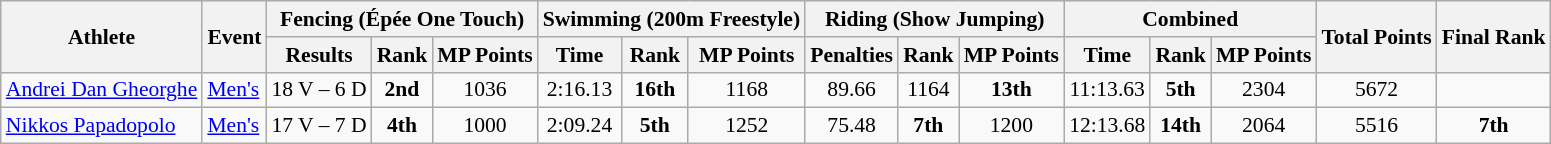<table class=wikitable style="font-size:90%">
<tr>
<th rowspan=2>Athlete</th>
<th rowspan=2>Event</th>
<th colspan=3>Fencing (Épée One Touch)</th>
<th colspan=3>Swimming (200m Freestyle)</th>
<th colspan=3>Riding (Show Jumping)</th>
<th colspan=3>Combined</th>
<th rowspan=2>Total Points</th>
<th rowspan=2>Final Rank</th>
</tr>
<tr>
<th>Results</th>
<th>Rank</th>
<th>MP Points</th>
<th>Time</th>
<th>Rank</th>
<th>MP Points</th>
<th>Penalties</th>
<th>Rank</th>
<th>MP Points</th>
<th>Time</th>
<th>Rank</th>
<th>MP Points</th>
</tr>
<tr>
<td><a href='#'>Andrei Dan Gheorghe</a></td>
<td><a href='#'>Men's</a></td>
<td align=center>18 V – 6 D</td>
<td align=center><strong>2nd</strong></td>
<td align=center>1036</td>
<td align=center>2:16.13</td>
<td align=center><strong>16th</strong></td>
<td align=center>1168</td>
<td align=center>89.66</td>
<td align=center>1164</td>
<td align=center><strong>13th</strong></td>
<td align=center>11:13.63</td>
<td align=center><strong>5th</strong></td>
<td align=center>2304</td>
<td align=center>5672</td>
<td align=center></td>
</tr>
<tr>
<td><a href='#'>Nikkos Papadopolo</a></td>
<td><a href='#'>Men's</a></td>
<td align=center>17 V – 7 D</td>
<td align=center><strong>4th</strong></td>
<td align=center>1000</td>
<td align=center>2:09.24</td>
<td align=center><strong>5th</strong></td>
<td align=center>1252</td>
<td align=center>75.48</td>
<td align=center><strong>7th</strong></td>
<td align=center>1200</td>
<td align=center>12:13.68</td>
<td align=center><strong>14th</strong></td>
<td align=center>2064</td>
<td align=center>5516</td>
<td align=center><strong>7th</strong></td>
</tr>
</table>
